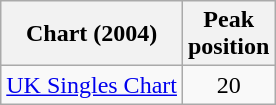<table class="wikitable">
<tr>
<th>Chart (2004)</th>
<th>Peak<br>position</th>
</tr>
<tr>
<td><a href='#'>UK Singles Chart</a></td>
<td align="center">20</td>
</tr>
</table>
